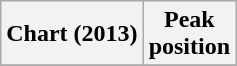<table class="wikitable sortable">
<tr>
<th>Chart (2013)</th>
<th>Peak<br>position</th>
</tr>
<tr>
</tr>
</table>
